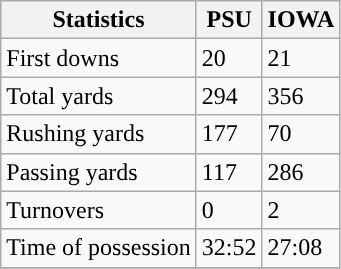<table class="wikitable">
<tr>
<th>Statistics</th>
<th>PSU</th>
<th>IOWA</th>
</tr>
<tr>
<td>First downs</td>
<td>20</td>
<td>21</td>
</tr>
<tr>
<td>Total yards</td>
<td>294</td>
<td>356</td>
</tr>
<tr>
<td>Rushing yards</td>
<td>177</td>
<td>70</td>
</tr>
<tr>
<td>Passing yards</td>
<td>117</td>
<td>286</td>
</tr>
<tr>
<td>Turnovers</td>
<td>0</td>
<td>2</td>
</tr>
<tr>
<td>Time of possession</td>
<td>32:52</td>
<td>27:08</td>
</tr>
<tr>
</tr>
</table>
